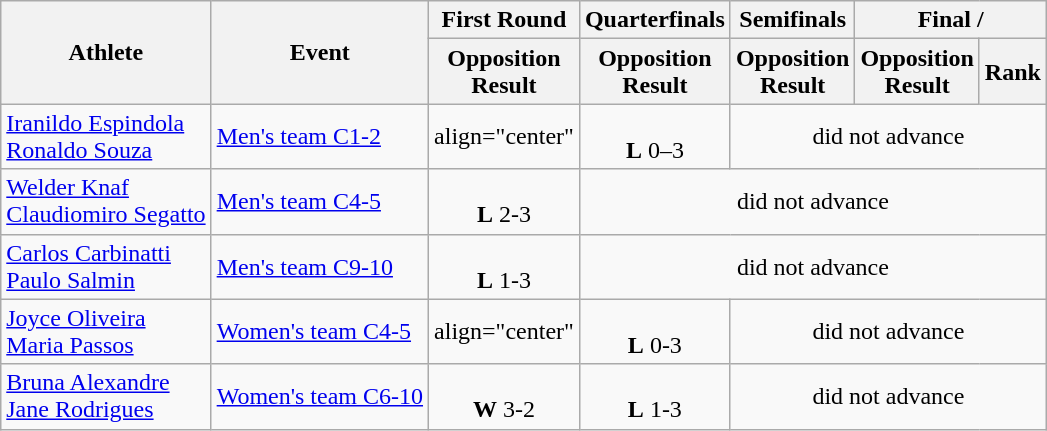<table class=wikitable>
<tr>
<th rowspan="2">Athlete</th>
<th rowspan="2">Event</th>
<th>First Round</th>
<th>Quarterfinals</th>
<th>Semifinals</th>
<th colspan="2">Final / </th>
</tr>
<tr>
<th>Opposition<br>Result</th>
<th>Opposition<br>Result</th>
<th>Opposition<br>Result</th>
<th>Opposition<br>Result</th>
<th>Rank</th>
</tr>
<tr>
<td><a href='#'>Iranildo Espindola</a><br> <a href='#'>Ronaldo Souza</a></td>
<td><a href='#'>Men's team C1-2</a></td>
<td>align="center" </td>
<td align="center"><br><strong>L</strong> 0–3</td>
<td align="center" colspan="3">did not advance</td>
</tr>
<tr>
<td><a href='#'>Welder Knaf</a><br> <a href='#'>Claudiomiro Segatto</a></td>
<td><a href='#'>Men's team C4-5</a></td>
<td align="center"><br><strong>L</strong> 2-3</td>
<td align="center" colspan="4">did not advance</td>
</tr>
<tr>
<td><a href='#'>Carlos Carbinatti</a><br> <a href='#'>Paulo Salmin</a></td>
<td><a href='#'>Men's team C9-10</a></td>
<td align="center"><br><strong>L</strong> 1-3</td>
<td align="center" colspan="4">did not advance</td>
</tr>
<tr>
<td><a href='#'>Joyce Oliveira</a><br> <a href='#'>Maria Passos</a></td>
<td><a href='#'>Women's team C4-5</a></td>
<td>align="center" </td>
<td align="center"><br><strong>L</strong> 0-3</td>
<td align="center" colspan="3">did not advance</td>
</tr>
<tr>
<td><a href='#'>Bruna Alexandre</a><br> <a href='#'>Jane Rodrigues</a></td>
<td><a href='#'>Women's team C6-10</a></td>
<td align="center"><br><strong>W</strong> 3-2</td>
<td align="center"><br><strong>L</strong> 1-3</td>
<td align="center" colspan="3">did not advance</td>
</tr>
</table>
